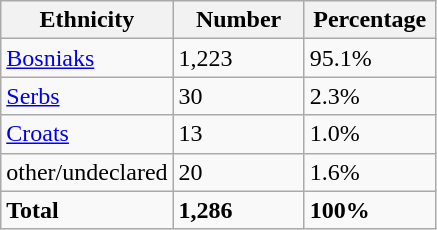<table class="wikitable">
<tr>
<th width="100px">Ethnicity</th>
<th width="80px">Number</th>
<th width="80px">Percentage</th>
</tr>
<tr>
<td><a href='#'>Bosniaks</a></td>
<td>1,223</td>
<td>95.1%</td>
</tr>
<tr>
<td><a href='#'>Serbs</a></td>
<td>30</td>
<td>2.3%</td>
</tr>
<tr>
<td><a href='#'>Croats</a></td>
<td>13</td>
<td>1.0%</td>
</tr>
<tr>
<td>other/undeclared</td>
<td>20</td>
<td>1.6%</td>
</tr>
<tr>
<td><strong>Total</strong></td>
<td><strong>1,286</strong></td>
<td><strong>100%</strong></td>
</tr>
</table>
